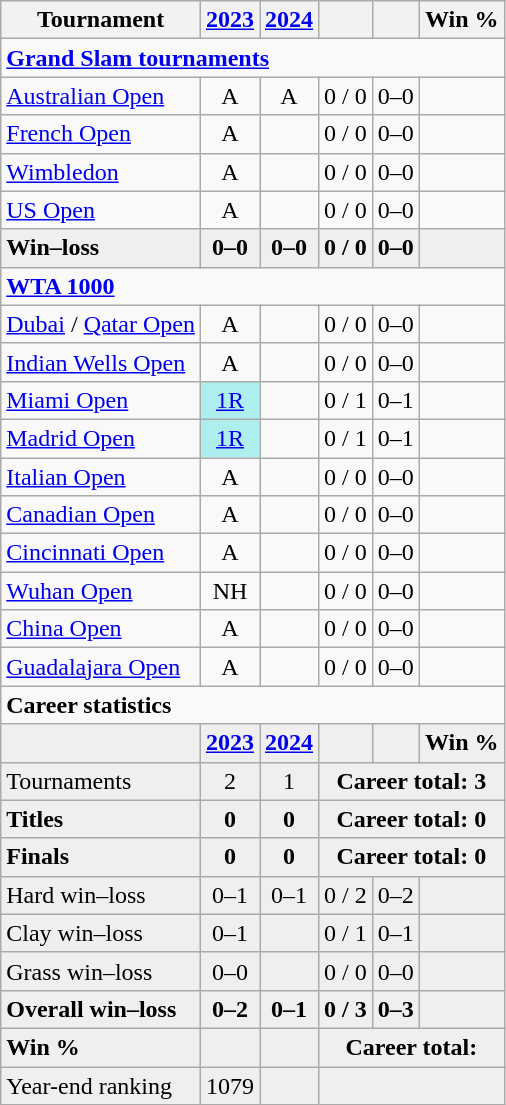<table class="wikitable" style="text-align:center">
<tr>
<th>Tournament</th>
<th><a href='#'>2023</a></th>
<th><a href='#'>2024</a></th>
<th></th>
<th></th>
<th>Win %</th>
</tr>
<tr>
<td colspan="6" align="left"><strong><a href='#'>Grand Slam tournaments</a></strong></td>
</tr>
<tr>
<td align="left"><a href='#'>Australian Open</a></td>
<td>A</td>
<td>A</td>
<td>0 / 0</td>
<td>0–0</td>
<td></td>
</tr>
<tr>
<td align="left"><a href='#'>French Open</a></td>
<td>A</td>
<td></td>
<td>0 / 0</td>
<td>0–0</td>
<td></td>
</tr>
<tr>
<td align="left"><a href='#'>Wimbledon</a></td>
<td>A</td>
<td></td>
<td>0 / 0</td>
<td>0–0</td>
<td></td>
</tr>
<tr>
<td align="left"><a href='#'>US Open</a></td>
<td>A</td>
<td></td>
<td>0 / 0</td>
<td>0–0</td>
<td></td>
</tr>
<tr style="background:#efefef;font-weight:bold">
<td align="left">Win–loss</td>
<td>0–0</td>
<td>0–0</td>
<td>0 / 0</td>
<td>0–0</td>
<td></td>
</tr>
<tr>
<td colspan="6" align="left"><strong><a href='#'>WTA 1000</a></strong></td>
</tr>
<tr>
<td align="left"><a href='#'>Dubai</a> / <a href='#'>Qatar Open</a></td>
<td>A</td>
<td></td>
<td>0 / 0</td>
<td>0–0</td>
<td></td>
</tr>
<tr>
<td align="left"><a href='#'>Indian Wells Open</a></td>
<td>A</td>
<td></td>
<td>0 / 0</td>
<td>0–0</td>
<td></td>
</tr>
<tr>
<td align="left"><a href='#'>Miami Open</a></td>
<td bgcolor="afeeee"><a href='#'>1R</a></td>
<td></td>
<td>0 / 1</td>
<td>0–1</td>
<td></td>
</tr>
<tr>
<td align="left"><a href='#'>Madrid Open</a></td>
<td bgcolor="afeeee"><a href='#'>1R</a></td>
<td></td>
<td>0 / 1</td>
<td>0–1</td>
<td></td>
</tr>
<tr>
<td align="left"><a href='#'>Italian Open</a></td>
<td>A</td>
<td></td>
<td>0 / 0</td>
<td>0–0</td>
<td></td>
</tr>
<tr>
<td align="left"><a href='#'>Canadian Open</a></td>
<td>A</td>
<td></td>
<td>0 / 0</td>
<td>0–0</td>
<td></td>
</tr>
<tr>
<td align="left"><a href='#'>Cincinnati Open</a></td>
<td>A</td>
<td></td>
<td>0 / 0</td>
<td>0–0</td>
<td></td>
</tr>
<tr>
<td align="left"><a href='#'>Wuhan Open</a></td>
<td>NH</td>
<td></td>
<td>0 / 0</td>
<td>0–0</td>
<td></td>
</tr>
<tr>
<td align="left"><a href='#'>China Open</a></td>
<td>A</td>
<td></td>
<td>0 / 0</td>
<td>0–0</td>
<td></td>
</tr>
<tr>
<td align="left"><a href='#'>Guadalajara Open</a></td>
<td>A</td>
<td></td>
<td>0 / 0</td>
<td>0–0</td>
<td></td>
</tr>
<tr>
<td colspan="6" align="left"><strong>Career statistics</strong></td>
</tr>
<tr style="background:#efefef;font-weight:bold">
<td align="left"></td>
<td><a href='#'>2023</a></td>
<td><a href='#'>2024</a></td>
<td></td>
<td></td>
<td>Win %</td>
</tr>
<tr bgcolor="efefef">
<td align="left">Tournaments</td>
<td>2</td>
<td>1</td>
<td colspan="3"><strong>Career total: 3</strong></td>
</tr>
<tr style="background:#efefef;font-weight:bold">
<td align="left">Titles</td>
<td>0</td>
<td>0</td>
<td colspan="3">Career total: 0</td>
</tr>
<tr style="background:#efefef;font-weight:bold">
<td align="left">Finals</td>
<td>0</td>
<td>0</td>
<td colspan="3">Career total: 0</td>
</tr>
<tr bgcolor="efefef">
<td align="left">Hard win–loss</td>
<td>0–1</td>
<td>0–1</td>
<td>0 / 2</td>
<td>0–2</td>
<td></td>
</tr>
<tr bgcolor="efefef">
<td align="left">Clay win–loss</td>
<td>0–1</td>
<td></td>
<td>0 / 1</td>
<td>0–1</td>
<td></td>
</tr>
<tr bgcolor="efefef">
<td align="left">Grass win–loss</td>
<td>0–0</td>
<td></td>
<td>0 / 0</td>
<td>0–0</td>
<td></td>
</tr>
<tr style="background:#efefef;font-weight:bold">
<td align="left">Overall win–loss</td>
<td>0–2</td>
<td>0–1</td>
<td>0 / 3</td>
<td>0–3</td>
<td></td>
</tr>
<tr style="background:#efefef;font-weight:bold">
<td align="left">Win %</td>
<td></td>
<td></td>
<td colspan="3">Career total: </td>
</tr>
<tr bgcolor="efefef">
<td align="left">Year-end ranking</td>
<td>1079</td>
<td></td>
<td colspan="3"></td>
</tr>
</table>
